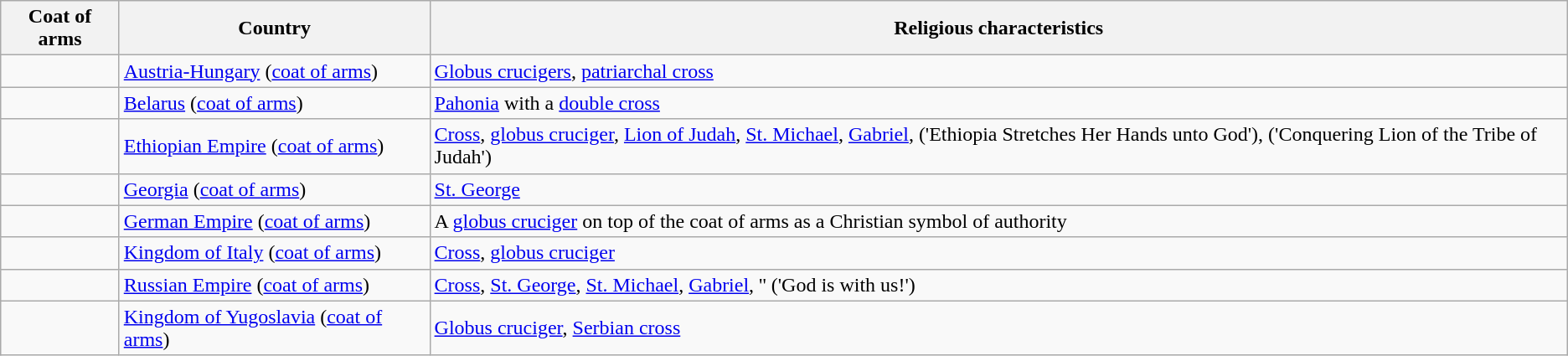<table class="wikitable">
<tr>
<th><strong>Coat of arms</strong></th>
<th><strong>Country</strong></th>
<th><strong>Religious characteristics</strong></th>
</tr>
<tr>
<td></td>
<td><a href='#'>Austria-Hungary</a> (<a href='#'>coat of arms</a>)</td>
<td><a href='#'>Globus crucigers</a>, <a href='#'>patriarchal cross</a></td>
</tr>
<tr>
<td></td>
<td><a href='#'>Belarus</a> (<a href='#'>coat of arms</a>)</td>
<td><a href='#'>Pahonia</a> with a <a href='#'>double cross</a></td>
</tr>
<tr>
<td></td>
<td><a href='#'>Ethiopian Empire</a> (<a href='#'>coat of arms</a>)</td>
<td><a href='#'>Cross</a>, <a href='#'>globus cruciger</a>, <a href='#'>Lion of Judah</a>, <a href='#'>St. Michael</a>, <a href='#'>Gabriel</a>,  ('Ethiopia Stretches Her Hands unto God'),  ('Conquering Lion of the Tribe of Judah')</td>
</tr>
<tr>
<td></td>
<td><a href='#'>Georgia</a> (<a href='#'>coat of arms</a>)</td>
<td><a href='#'>St. George</a></td>
</tr>
<tr>
<td></td>
<td><a href='#'>German Empire</a> (<a href='#'>coat of arms</a>)</td>
<td>A <a href='#'>globus cruciger</a> on top of the coat of arms as a Christian symbol of authority</td>
</tr>
<tr>
<td></td>
<td><a href='#'>Kingdom of Italy</a> (<a href='#'>coat of arms</a>)</td>
<td><a href='#'>Cross</a>, <a href='#'>globus cruciger</a></td>
</tr>
<tr>
<td></td>
<td><a href='#'>Russian Empire</a> (<a href='#'>coat of arms</a>)</td>
<td><a href='#'>Cross</a>, <a href='#'>St. George</a>, <a href='#'>St. Michael</a>, <a href='#'>Gabriel</a>, '' ('God is with us!')</td>
</tr>
<tr>
<td></td>
<td><a href='#'>Kingdom of Yugoslavia</a> (<a href='#'>coat of arms</a>)</td>
<td><a href='#'>Globus cruciger</a>, <a href='#'>Serbian cross</a></td>
</tr>
</table>
